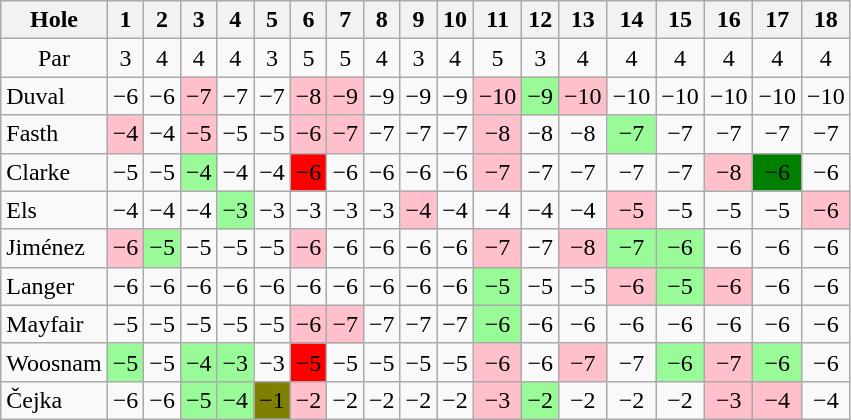<table class="wikitable" style="text-align:center">
<tr>
<th>Hole</th>
<th>1</th>
<th>2</th>
<th>3</th>
<th>4</th>
<th>5</th>
<th>6</th>
<th>7</th>
<th>8</th>
<th>9</th>
<th>10</th>
<th>11</th>
<th>12</th>
<th>13</th>
<th>14</th>
<th>15</th>
<th>16</th>
<th>17</th>
<th>18</th>
</tr>
<tr>
<td>Par</td>
<td>3</td>
<td>4</td>
<td>4</td>
<td>4</td>
<td>3</td>
<td>5</td>
<td>5</td>
<td>4</td>
<td>3</td>
<td>4</td>
<td>5</td>
<td>3</td>
<td>4</td>
<td>4</td>
<td>4</td>
<td>4</td>
<td>4</td>
<td>4</td>
</tr>
<tr>
<td align=left> Duval</td>
<td>−6</td>
<td>−6</td>
<td style="background: Pink;">−7</td>
<td>−7</td>
<td>−7</td>
<td style="background: Pink;">−8</td>
<td style="background: Pink;">−9</td>
<td>−9</td>
<td>−9</td>
<td>−9</td>
<td style="background: Pink;">−10</td>
<td style="background: PaleGreen;">−9</td>
<td style="background: Pink;">−10</td>
<td>−10</td>
<td>−10</td>
<td>−10</td>
<td>−10</td>
<td>−10</td>
</tr>
<tr>
<td align=left> Fasth</td>
<td style="background: Pink;">−4</td>
<td>−4</td>
<td style="background: Pink;">−5</td>
<td>−5</td>
<td>−5</td>
<td style="background: Pink;">−6</td>
<td style="background: Pink;">−7</td>
<td>−7</td>
<td>−7</td>
<td>−7</td>
<td style="background: Pink;">−8</td>
<td>−8</td>
<td>−8</td>
<td style="background: PaleGreen;">−7</td>
<td>−7</td>
<td>−7</td>
<td>−7</td>
<td>−7</td>
</tr>
<tr>
<td align=left> Clarke</td>
<td>−5</td>
<td>−5</td>
<td style="background: PaleGreen;">−4</td>
<td>−4</td>
<td>−4</td>
<td style="background: Red;">−6</td>
<td>−6</td>
<td>−6</td>
<td>−6</td>
<td>−6</td>
<td style="background: Pink;">−7</td>
<td>−7</td>
<td>−7</td>
<td>−7</td>
<td>−7</td>
<td style="background: Pink;">−8</td>
<td style="background: Green;">−6</td>
<td>−6</td>
</tr>
<tr>
<td align=left> Els</td>
<td>−4</td>
<td>−4</td>
<td>−4</td>
<td style="background: PaleGreen;">−3</td>
<td>−3</td>
<td>−3</td>
<td>−3</td>
<td>−3</td>
<td style="background: Pink;">−4</td>
<td>−4</td>
<td>−4</td>
<td>−4</td>
<td>−4</td>
<td style="background: Pink;">−5</td>
<td>−5</td>
<td>−5</td>
<td>−5</td>
<td style="background: Pink;">−6</td>
</tr>
<tr>
<td align=left> Jiménez</td>
<td style="background: Pink;">−6</td>
<td style="background: PaleGreen;">−5</td>
<td>−5</td>
<td>−5</td>
<td>−5</td>
<td style="background: Pink;">−6</td>
<td>−6</td>
<td>−6</td>
<td>−6</td>
<td>−6</td>
<td style="background: Pink;">−7</td>
<td>−7</td>
<td style="background: Pink;">−8</td>
<td style="background: PaleGreen;">−7</td>
<td style="background: PaleGreen;">−6</td>
<td>−6</td>
<td>−6</td>
<td>−6</td>
</tr>
<tr>
<td align=left> Langer</td>
<td>−6</td>
<td>−6</td>
<td>−6</td>
<td>−6</td>
<td>−6</td>
<td>−6</td>
<td>−6</td>
<td>−6</td>
<td>−6</td>
<td>−6</td>
<td style="background: PaleGreen;">−5</td>
<td>−5</td>
<td>−5</td>
<td style="background: Pink;">−6</td>
<td style="background: PaleGreen;">−5</td>
<td style="background: Pink;">−6</td>
<td>−6</td>
<td>−6</td>
</tr>
<tr>
<td align=left> Mayfair</td>
<td>−5</td>
<td>−5</td>
<td>−5</td>
<td>−5</td>
<td>−5</td>
<td style="background: Pink;">−6</td>
<td style="background: Pink;">−7</td>
<td>−7</td>
<td>−7</td>
<td>−7</td>
<td style="background: PaleGreen;">−6</td>
<td>−6</td>
<td>−6</td>
<td>−6</td>
<td>−6</td>
<td>−6</td>
<td>−6</td>
<td>−6</td>
</tr>
<tr>
<td align=left> Woosnam</td>
<td style="background: PaleGreen;">−5</td>
<td>−5</td>
<td style="background: PaleGreen;">−4</td>
<td style="background: PaleGreen;">−3</td>
<td>−3</td>
<td style="background: Red;">−5</td>
<td>−5</td>
<td>−5</td>
<td>−5</td>
<td>−5</td>
<td style="background: Pink;">−6</td>
<td>−6</td>
<td style="background: Pink;">−7</td>
<td>−7</td>
<td style="background: PaleGreen;">−6</td>
<td style="background: Pink;">−7</td>
<td style="background: PaleGreen;">−6</td>
<td>−6</td>
</tr>
<tr>
<td align=left> Čejka</td>
<td>−6</td>
<td>−6</td>
<td style="background: PaleGreen;">−5</td>
<td style="background: PaleGreen;">−4</td>
<td style="background: Olive;">−1</td>
<td style="background: Pink;">−2</td>
<td>−2</td>
<td>−2</td>
<td>−2</td>
<td>−2</td>
<td style="background: Pink;">−3</td>
<td style="background: PaleGreen;">−2</td>
<td>−2</td>
<td>−2</td>
<td>−2</td>
<td style="background: Pink;">−3</td>
<td style="background: Pink;">−4</td>
<td>−4</td>
</tr>
</table>
